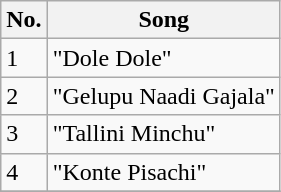<table class="wikitable">
<tr>
<th>No.</th>
<th>Song</th>
</tr>
<tr>
<td>1</td>
<td>"Dole Dole"</td>
</tr>
<tr>
<td>2</td>
<td>"Gelupu Naadi Gajala"</td>
</tr>
<tr>
<td>3</td>
<td>"Tallini Minchu"</td>
</tr>
<tr>
<td>4</td>
<td>"Konte Pisachi"</td>
</tr>
<tr>
</tr>
</table>
